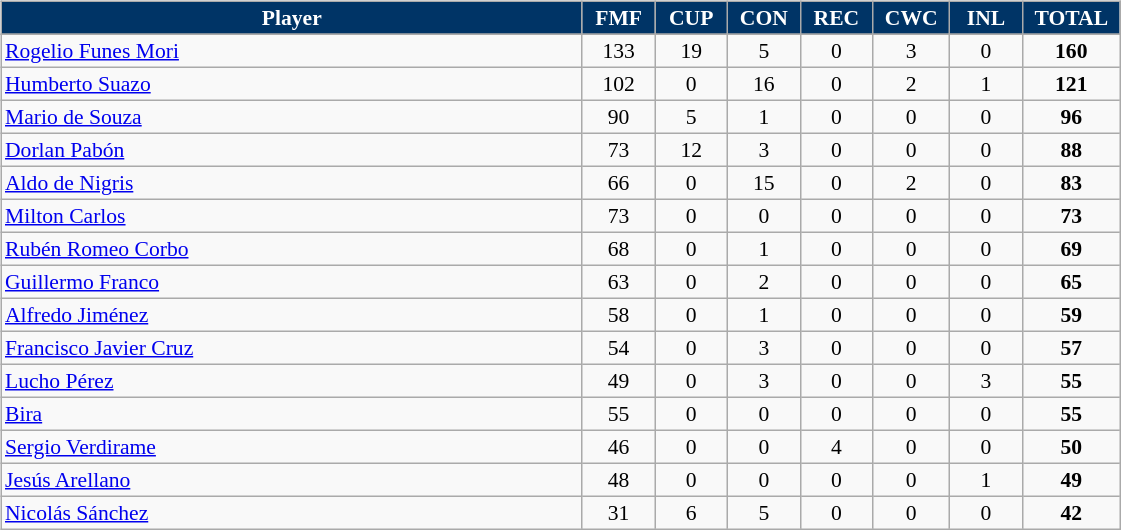<table width=70%>
<tr>
<td valign=top width=70%><br><table align=left border=1 width=85% cellpadding="2" cellspacing="0" style="background: #f9f9f9; border: 1px #aaa solid; border-collapse: collapse; font-size: 90%; text-align: center;">
<tr align=center bgcolor="#003466" style="color:white;">
<th width=40%>Player</th>
<th width=5%>FMF</th>
<th width=5%>CUP</th>
<th width=5%>CON</th>
<th width=5%>REC</th>
<th width="5%">CWC</th>
<th width=5%>INL</th>
<th width=5%><strong>TOTAL</strong></th>
</tr>
<tr>
</tr>
<tr>
<td style="text-align:left;"> <a href='#'>Rogelio Funes Mori</a></td>
<td>133</td>
<td>19</td>
<td>5</td>
<td>0</td>
<td>3</td>
<td>0</td>
<td><strong>160</strong></td>
</tr>
<tr>
<td style="text-align:left;"> <a href='#'>Humberto Suazo</a></td>
<td>102</td>
<td>0</td>
<td>16</td>
<td>0</td>
<td>2</td>
<td>1</td>
<td><strong>121</strong></td>
</tr>
<tr>
<td style="text-align:left;"> <a href='#'>Mario de Souza</a></td>
<td>90</td>
<td>5</td>
<td>1</td>
<td>0</td>
<td>0</td>
<td>0</td>
<td><strong>96</strong></td>
</tr>
<tr>
<td style="text-align:left;"> <a href='#'>Dorlan Pabón</a></td>
<td>73</td>
<td>12</td>
<td>3</td>
<td>0</td>
<td>0</td>
<td>0</td>
<td><strong>88</strong></td>
</tr>
<tr>
<td style="text-align:left;"> <a href='#'>Aldo de Nigris</a></td>
<td>66</td>
<td>0</td>
<td>15</td>
<td>0</td>
<td>2</td>
<td>0</td>
<td><strong>83</strong></td>
</tr>
<tr>
<td style="text-align:left;"> <a href='#'>Milton Carlos</a></td>
<td>73</td>
<td>0</td>
<td>0</td>
<td>0</td>
<td>0</td>
<td>0</td>
<td><strong>73</strong></td>
</tr>
<tr>
<td style="text-align:left;"> <a href='#'>Rubén Romeo Corbo</a></td>
<td>68</td>
<td>0</td>
<td>1</td>
<td>0</td>
<td>0</td>
<td>0</td>
<td><strong>69</strong></td>
</tr>
<tr>
<td style="text-align:left;"> <a href='#'>Guillermo Franco</a></td>
<td>63</td>
<td>0</td>
<td>2</td>
<td>0</td>
<td>0</td>
<td>0</td>
<td><strong>65</strong></td>
</tr>
<tr>
<td style="text-align:left;"> <a href='#'>Alfredo Jiménez</a></td>
<td>58</td>
<td>0</td>
<td>1</td>
<td>0</td>
<td>0</td>
<td>0</td>
<td><strong>59</strong></td>
</tr>
<tr>
<td style="text-align:left;"> <a href='#'>Francisco Javier Cruz</a></td>
<td>54</td>
<td>0</td>
<td>3</td>
<td>0</td>
<td>0</td>
<td>0</td>
<td><strong>57</strong></td>
</tr>
<tr>
<td style="text-align:left;"> <a href='#'>Lucho Pérez</a></td>
<td>49</td>
<td>0</td>
<td>3</td>
<td>0</td>
<td>0</td>
<td>3</td>
<td><strong>55</strong></td>
</tr>
<tr>
<td style="text-align:left;"> <a href='#'>Bira</a></td>
<td>55</td>
<td>0</td>
<td>0</td>
<td>0</td>
<td>0</td>
<td>0</td>
<td><strong>55</strong></td>
</tr>
<tr>
<td style="text-align:left;"> <a href='#'>Sergio Verdirame</a></td>
<td>46</td>
<td>0</td>
<td>0</td>
<td>4</td>
<td>0</td>
<td>0</td>
<td><strong>50</strong></td>
</tr>
<tr>
<td style="text-align:left;"> <a href='#'>Jesús Arellano</a></td>
<td>48</td>
<td>0</td>
<td>0</td>
<td>0</td>
<td>0</td>
<td>1</td>
<td><strong>49</strong></td>
</tr>
<tr>
<td style="text-align:left;"> <a href='#'>Nicolás Sánchez</a></td>
<td>31</td>
<td>6</td>
<td>5</td>
<td>0</td>
<td>0</td>
<td>0</td>
<td><strong>42</strong></td>
</tr>
</table>
</td>
</tr>
</table>
